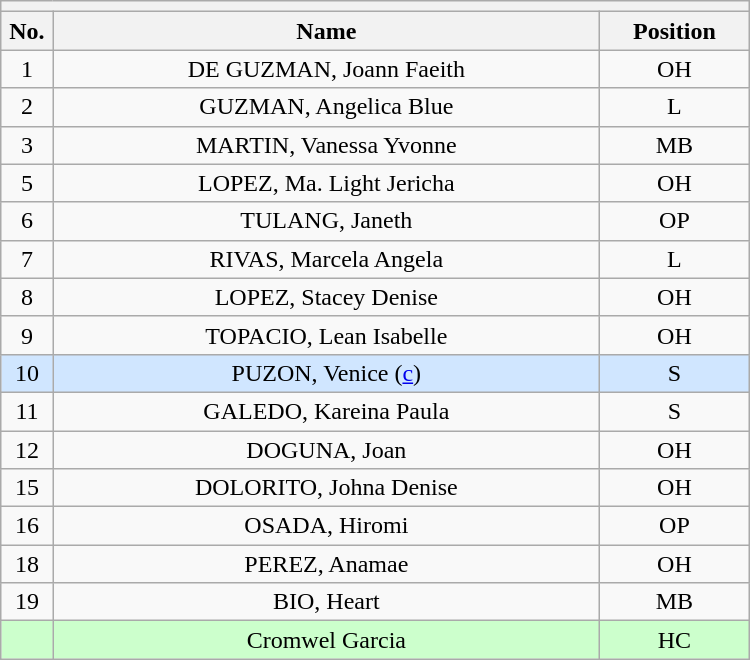<table class="wikitable mw-collapsible mw-collapsed" style="text-align:center; width:500px; border:none">
<tr>
<th style="text-align:left" colspan="3"></th>
</tr>
<tr>
<th style="width:7%">No.</th>
<th>Name</th>
<th style="width:20%">Position</th>
</tr>
<tr>
<td>1</td>
<td>DE GUZMAN, Joann Faeith</td>
<td>OH</td>
</tr>
<tr>
<td>2</td>
<td>GUZMAN, Angelica Blue</td>
<td>L</td>
</tr>
<tr>
<td>3</td>
<td>MARTIN, Vanessa Yvonne</td>
<td>MB</td>
</tr>
<tr>
<td>5</td>
<td>LOPEZ, Ma. Light Jericha</td>
<td>OH</td>
</tr>
<tr>
<td>6</td>
<td>TULANG, Janeth</td>
<td>OP</td>
</tr>
<tr>
<td>7</td>
<td>RIVAS, Marcela Angela</td>
<td>L</td>
</tr>
<tr>
<td>8</td>
<td>LOPEZ, Stacey Denise</td>
<td>OH</td>
</tr>
<tr>
<td>9</td>
<td>TOPACIO, Lean Isabelle</td>
<td>OH</td>
</tr>
<tr bgcolor=#DOE6FF>
<td>10</td>
<td>PUZON, Venice (<a href='#'>c</a>)</td>
<td>S</td>
</tr>
<tr>
<td>11</td>
<td>GALEDO, Kareina Paula</td>
<td>S</td>
</tr>
<tr>
<td>12</td>
<td>DOGUNA, Joan</td>
<td>OH</td>
</tr>
<tr>
<td>15</td>
<td>DOLORITO, Johna Denise</td>
<td>OH</td>
</tr>
<tr>
<td>16</td>
<td>OSADA, Hiromi</td>
<td>OP</td>
</tr>
<tr>
<td>18</td>
<td>PEREZ, Anamae</td>
<td>OH</td>
</tr>
<tr>
<td>19</td>
<td>BIO, Heart</td>
<td>MB</td>
</tr>
<tr bgcolor=#CCFFCC>
<td></td>
<td>Cromwel Garcia</td>
<td>HC</td>
</tr>
</table>
